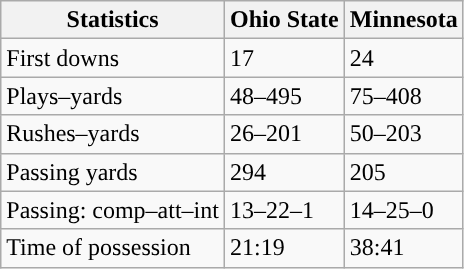<table class="wikitable" style="float:left">
<tr>
<th>Statistics</th>
<th>Ohio State</th>
<th>Minnesota</th>
</tr>
<tr>
<td>First downs</td>
<td>17</td>
<td>24</td>
</tr>
<tr>
<td>Plays–yards</td>
<td>48–495</td>
<td>75–408</td>
</tr>
<tr>
<td>Rushes–yards</td>
<td>26–201</td>
<td>50–203</td>
</tr>
<tr>
<td>Passing yards</td>
<td>294</td>
<td>205</td>
</tr>
<tr>
<td>Passing: comp–att–int</td>
<td>13–22–1</td>
<td>14–25–0</td>
</tr>
<tr>
<td>Time of possession</td>
<td>21:19</td>
<td>38:41</td>
</tr>
</table>
